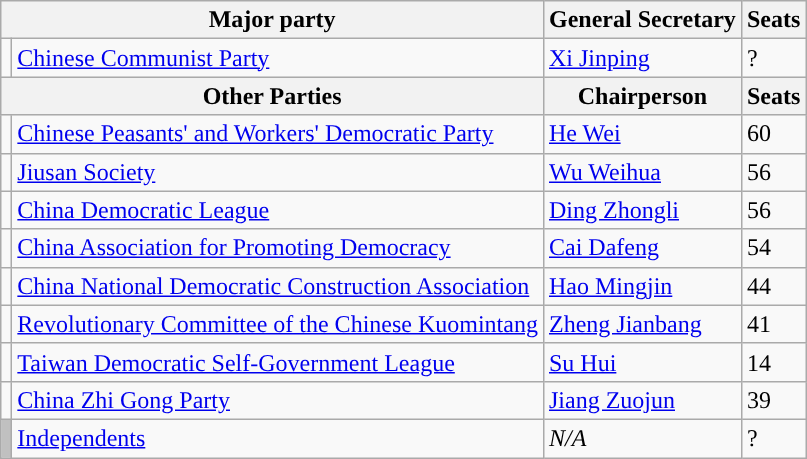<table class="wikitable">
<tr>
<th colspan="2">Major party</th>
<th>General Secretary</th>
<th>Seats</th>
</tr>
<tr>
<td style="background: "></td>
<td><a href='#'>Chinese Communist Party</a></td>
<td><a href='#'>Xi Jinping</a></td>
<td>?</td>
</tr>
<tr>
<th colspan="2">Other Parties</th>
<th>Chairperson</th>
<th>Seats</th>
</tr>
<tr>
<td style="background: "></td>
<td><a href='#'>Chinese Peasants' and Workers' Democratic Party</a></td>
<td><a href='#'>He Wei</a></td>
<td>60</td>
</tr>
<tr>
<td style="background: "></td>
<td><a href='#'>Jiusan Society</a></td>
<td><a href='#'>Wu Weihua</a></td>
<td>56</td>
</tr>
<tr>
<td style="background: "></td>
<td><a href='#'>China Democratic League</a></td>
<td><a href='#'>Ding Zhongli</a></td>
<td>56</td>
</tr>
<tr>
<td style="background: "></td>
<td><a href='#'>China Association for Promoting Democracy</a></td>
<td><a href='#'>Cai Dafeng</a></td>
<td>54</td>
</tr>
<tr>
<td style="background: "></td>
<td><a href='#'>China National Democratic Construction Association</a></td>
<td><a href='#'>Hao Mingjin</a></td>
<td>44</td>
</tr>
<tr>
<td style="background: "></td>
<td><a href='#'>Revolutionary Committee of the Chinese Kuomintang</a></td>
<td><a href='#'>Zheng Jianbang</a></td>
<td>41</td>
</tr>
<tr>
<td style="background: "></td>
<td><a href='#'>Taiwan Democratic Self-Government League</a></td>
<td><a href='#'>Su Hui</a></td>
<td>14</td>
</tr>
<tr>
<td style="background: "></td>
<td><a href='#'>China Zhi Gong Party</a></td>
<td><a href='#'>Jiang Zuojun</a></td>
<td>39</td>
</tr>
<tr>
<td style="background: #C0C0C0"></td>
<td><a href='#'>Independents</a></td>
<td><em>N/A</em></td>
<td>?</td>
</tr>
</table>
